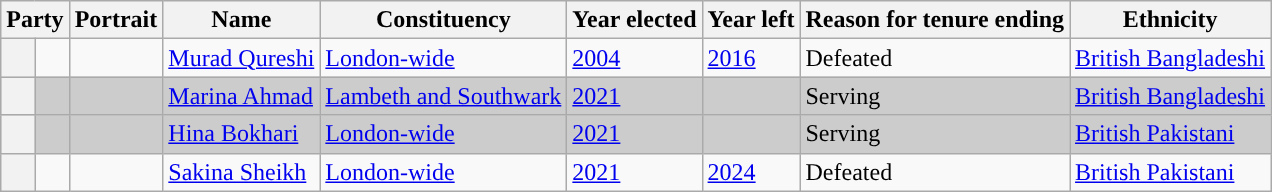<table class="wikitable sortable">
<tr>
<th colspan=2>Party</th>
<th>Portrait</th>
<th>Name</th>
<th>Constituency</th>
<th>Year elected</th>
<th>Year left</th>
<th>Reason for tenure ending</th>
<th>Ethnicity</th>
</tr>
<tr>
<th style="background-color: "></th>
<td></td>
<td></td>
<td><a href='#'>Murad Qureshi</a></td>
<td><a href='#'>London-wide</a></td>
<td><a href='#'>2004</a></td>
<td><a href='#'>2016</a></td>
<td>Defeated</td>
<td><a href='#'>British Bangladeshi</a></td>
</tr>
<tr style="background:#ccc;">
<th style="background-color: "></th>
<td></td>
<td></td>
<td><a href='#'>Marina Ahmad</a></td>
<td><a href='#'>Lambeth and Southwark</a></td>
<td><a href='#'>2021</a></td>
<td></td>
<td>Serving</td>
<td><a href='#'>British Bangladeshi</a></td>
</tr>
<tr style="background:#ccc;">
<th style="background-color: "></th>
<td></td>
<td></td>
<td><a href='#'>Hina Bokhari</a></td>
<td><a href='#'>London-wide</a></td>
<td><a href='#'>2021</a></td>
<td></td>
<td>Serving</td>
<td><a href='#'>British Pakistani</a></td>
</tr>
<tr>
<th style="background-color: "></th>
<td></td>
<td></td>
<td><a href='#'>Sakina Sheikh</a></td>
<td><a href='#'>London-wide</a></td>
<td><a href='#'>2021</a></td>
<td><a href='#'>2024</a></td>
<td>Defeated</td>
<td><a href='#'>British Pakistani</a></td>
</tr>
</table>
